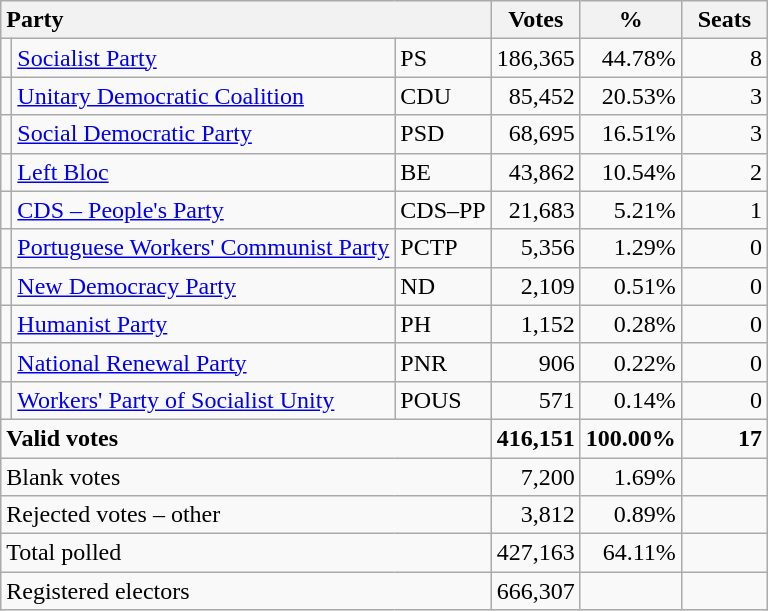<table class="wikitable" border="1" style="text-align:right;">
<tr>
<th style="text-align:left;" colspan=3>Party</th>
<th align=center width="50">Votes</th>
<th align=center width="50">%</th>
<th align=center width="50">Seats</th>
</tr>
<tr>
<td></td>
<td align=left><a href='#'>Socialist Party</a></td>
<td align=left>PS</td>
<td>186,365</td>
<td>44.78%</td>
<td>8</td>
</tr>
<tr>
<td></td>
<td align=left style="white-space: nowrap;"><a href='#'>Unitary Democratic Coalition</a></td>
<td align=left>CDU</td>
<td>85,452</td>
<td>20.53%</td>
<td>3</td>
</tr>
<tr>
<td></td>
<td align=left><a href='#'>Social Democratic Party</a></td>
<td align=left>PSD</td>
<td>68,695</td>
<td>16.51%</td>
<td>3</td>
</tr>
<tr>
<td></td>
<td align=left><a href='#'>Left Bloc</a></td>
<td align=left>BE</td>
<td>43,862</td>
<td>10.54%</td>
<td>2</td>
</tr>
<tr>
<td></td>
<td align=left><a href='#'>CDS – People's Party</a></td>
<td align=left style="white-space: nowrap;">CDS–PP</td>
<td>21,683</td>
<td>5.21%</td>
<td>1</td>
</tr>
<tr>
<td></td>
<td align=left><a href='#'>Portuguese Workers' Communist Party</a></td>
<td align=left>PCTP</td>
<td>5,356</td>
<td>1.29%</td>
<td>0</td>
</tr>
<tr>
<td></td>
<td align=left><a href='#'>New Democracy Party</a></td>
<td align=left>ND</td>
<td>2,109</td>
<td>0.51%</td>
<td>0</td>
</tr>
<tr>
<td></td>
<td align=left><a href='#'>Humanist Party</a></td>
<td align=left>PH</td>
<td>1,152</td>
<td>0.28%</td>
<td>0</td>
</tr>
<tr>
<td></td>
<td align=left><a href='#'>National Renewal Party</a></td>
<td align=left>PNR</td>
<td>906</td>
<td>0.22%</td>
<td>0</td>
</tr>
<tr>
<td></td>
<td align=left><a href='#'>Workers' Party of Socialist Unity</a></td>
<td align=left>POUS</td>
<td>571</td>
<td>0.14%</td>
<td>0</td>
</tr>
<tr style="font-weight:bold">
<td align=left colspan=3>Valid votes</td>
<td>416,151</td>
<td>100.00%</td>
<td>17</td>
</tr>
<tr>
<td align=left colspan=3>Blank votes</td>
<td>7,200</td>
<td>1.69%</td>
<td></td>
</tr>
<tr>
<td align=left colspan=3>Rejected votes – other</td>
<td>3,812</td>
<td>0.89%</td>
<td></td>
</tr>
<tr>
<td align=left colspan=3>Total polled</td>
<td>427,163</td>
<td>64.11%</td>
<td></td>
</tr>
<tr>
<td align=left colspan=3>Registered electors</td>
<td>666,307</td>
<td></td>
<td></td>
</tr>
</table>
